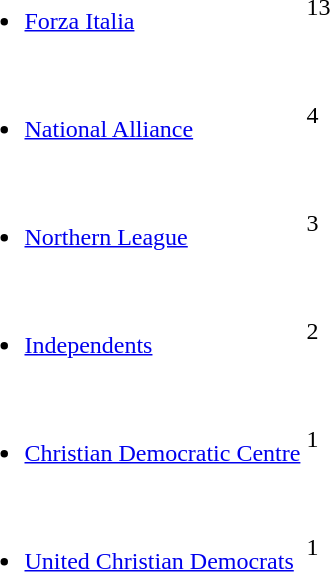<table>
<tr>
<td><br><ul><li><a href='#'>Forza Italia</a></li></ul></td>
<td><div>13</div></td>
</tr>
<tr>
<td><br><ul><li><a href='#'>National Alliance</a></li></ul></td>
<td><div>4</div></td>
</tr>
<tr>
<td><br><ul><li><a href='#'>Northern League</a></li></ul></td>
<td><div>3</div></td>
</tr>
<tr>
<td><br><ul><li><a href='#'>Independents</a></li></ul></td>
<td><div>2</div></td>
</tr>
<tr>
<td><br><ul><li><a href='#'>Christian Democratic Centre</a></li></ul></td>
<td><div>1</div></td>
</tr>
<tr>
<td><br><ul><li><a href='#'>United Christian Democrats</a></li></ul></td>
<td><div>1</div></td>
</tr>
</table>
